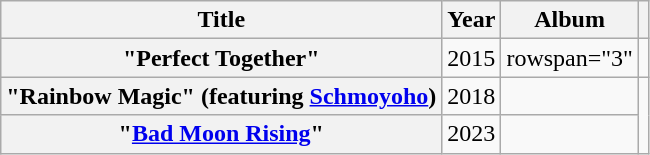<table class="wikitable plainrowheaders">
<tr>
<th>Title</th>
<th>Year</th>
<th>Album</th>
<th></th>
</tr>
<tr>
<th scope="row">"Perfect Together"</th>
<td>2015</td>
<td>rowspan="3" </td>
<td style="text-align:center;"></td>
</tr>
<tr>
<th scope="row">"Rainbow Magic" (featuring <a href='#'>Schmoyoho</a>)</th>
<td>2018</td>
<td style="text-align:center;"></td>
</tr>
<tr>
<th scope="row">"<a href='#'>Bad Moon Rising</a>"</th>
<td>2023</td>
<td style="text-align:center;"></td>
</tr>
</table>
